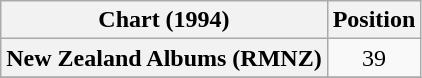<table class="wikitable plainrowheaders" style="text-align:center">
<tr>
<th scope="col">Chart (1994)</th>
<th scope="col">Position</th>
</tr>
<tr>
<th scope="row">New Zealand Albums (RMNZ)</th>
<td>39</td>
</tr>
<tr>
</tr>
</table>
